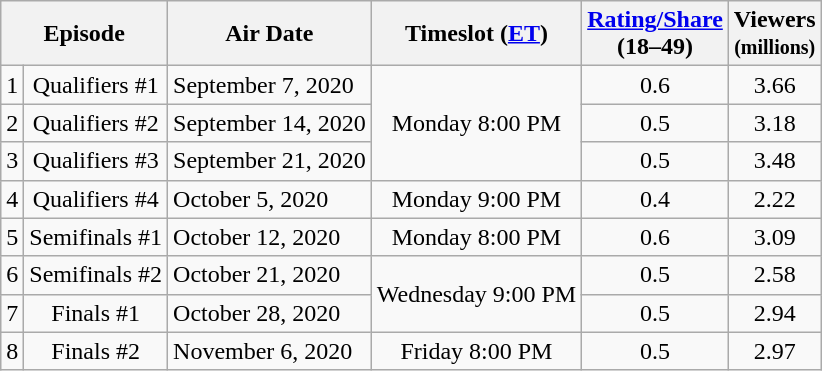<table class="wikitable" style="text-align:center">
<tr>
<th colspan="2">Episode</th>
<th>Air Date</th>
<th>Timeslot (<a href='#'>ET</a>)</th>
<th><a href='#'>Rating/Share</a><br>(18–49)</th>
<th>Viewers<br><small>(millions)</small></th>
</tr>
<tr>
<td>1</td>
<td>Qualifiers #1</td>
<td style="text-align:left">September 7, 2020</td>
<td rowspan="3">Monday 8:00 PM</td>
<td>0.6</td>
<td>3.66</td>
</tr>
<tr>
<td>2</td>
<td>Qualifiers #2</td>
<td style="text-align:left">September 14, 2020</td>
<td>0.5</td>
<td>3.18</td>
</tr>
<tr>
<td>3</td>
<td>Qualifiers #3</td>
<td style="text-align:left">September 21, 2020</td>
<td>0.5</td>
<td>3.48</td>
</tr>
<tr>
<td>4</td>
<td>Qualifiers #4</td>
<td style="text-align:left">October 5, 2020</td>
<td>Monday 9:00 PM</td>
<td>0.4</td>
<td>2.22</td>
</tr>
<tr>
<td>5</td>
<td>Semifinals #1</td>
<td style="text-align:left">October 12, 2020</td>
<td>Monday 8:00 PM</td>
<td>0.6</td>
<td>3.09</td>
</tr>
<tr>
<td>6</td>
<td>Semifinals #2</td>
<td style="text-align:left">October 21, 2020</td>
<td rowspan="2">Wednesday 9:00 PM</td>
<td>0.5</td>
<td>2.58</td>
</tr>
<tr>
<td>7</td>
<td>Finals #1</td>
<td style="text-align:left">October 28, 2020</td>
<td>0.5</td>
<td>2.94</td>
</tr>
<tr>
<td>8</td>
<td>Finals #2</td>
<td style="text-align:left">November 6, 2020</td>
<td>Friday 8:00 PM</td>
<td>0.5</td>
<td>2.97</td>
</tr>
</table>
